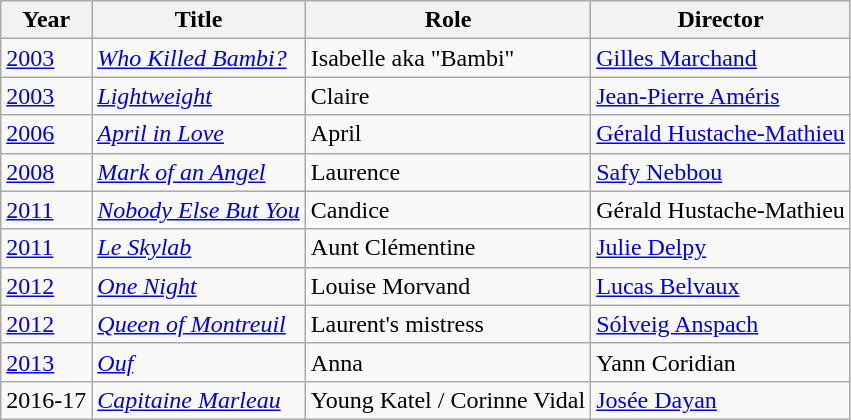<table class="wikitable sortable">
<tr>
<th>Year</th>
<th>Title</th>
<th>Role</th>
<th>Director</th>
</tr>
<tr>
<td><a href='#'>2003</a></td>
<td><em><a href='#'>Who Killed Bambi?</a></em></td>
<td>Isabelle aka "Bambi"</td>
<td><a href='#'>Gilles Marchand</a></td>
</tr>
<tr>
<td><a href='#'>2003</a></td>
<td><em><a href='#'>Lightweight</a></em></td>
<td>Claire</td>
<td><a href='#'>Jean-Pierre Améris</a></td>
</tr>
<tr>
<td><a href='#'>2006</a></td>
<td><em><a href='#'>April in Love</a></em></td>
<td>April</td>
<td><a href='#'>Gérald Hustache-Mathieu</a></td>
</tr>
<tr>
<td><a href='#'>2008</a></td>
<td><em><a href='#'>Mark of an Angel</a></em></td>
<td>Laurence</td>
<td><a href='#'>Safy Nebbou</a></td>
</tr>
<tr>
<td><a href='#'>2011</a></td>
<td><em><a href='#'>Nobody Else But You</a></em></td>
<td>Candice</td>
<td>Gérald Hustache-Mathieu</td>
</tr>
<tr>
<td><a href='#'>2011</a></td>
<td><em><a href='#'>Le Skylab</a></em></td>
<td>Aunt Clémentine</td>
<td><a href='#'>Julie Delpy</a></td>
</tr>
<tr>
<td><a href='#'>2012</a></td>
<td><em><a href='#'>One Night</a></em></td>
<td>Louise Morvand</td>
<td><a href='#'>Lucas Belvaux</a></td>
</tr>
<tr>
<td><a href='#'>2012</a></td>
<td><em><a href='#'>Queen of Montreuil</a></em></td>
<td>Laurent's mistress</td>
<td><a href='#'>Sólveig Anspach</a></td>
</tr>
<tr>
<td><a href='#'>2013</a></td>
<td><em><a href='#'>Ouf</a></em></td>
<td>Anna</td>
<td>Yann Coridian</td>
</tr>
<tr>
<td>2016-17</td>
<td><em><a href='#'>Capitaine Marleau</a></em></td>
<td>Young Katel / Corinne Vidal</td>
<td><a href='#'>Josée Dayan</a></td>
</tr>
</table>
